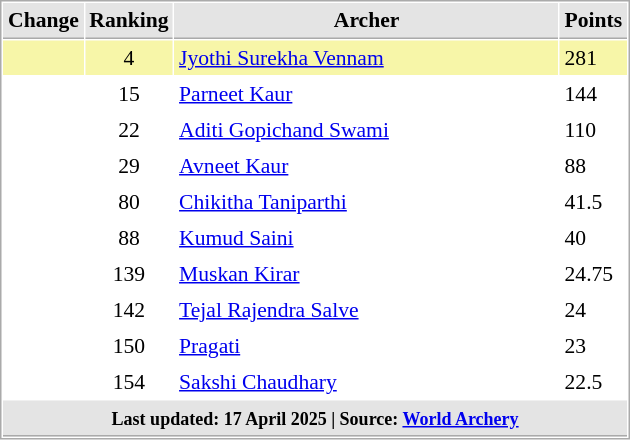<table cellspacing="1" cellpadding="3" style="border:1px solid #aaa; font-size:90%; float: left; margin-left: 1em;">
<tr style="background:#e4e4e4;">
<th style="border-bottom:1px solid #aaa; width:10px;">Change</th>
<th style="border-bottom:1px solid #aaa; width:10px;">Ranking</th>
<th style="border-bottom:1px solid #aaa; width:250px;">Archer</th>
<th style="border-bottom:1px solid #aaa; width:30px;">Points</th>
</tr>
<tr style="background:#f7f6a8">
<td style="text-align:center;"></td>
<td style="text-align:center;">4</td>
<td><a href='#'>Jyothi Surekha Vennam</a></td>
<td>281</td>
</tr>
<tr>
<td style="text-align:center;"><small></small></td>
<td style="text-align:center;">15</td>
<td><a href='#'>Parneet Kaur</a></td>
<td>144</td>
</tr>
<tr>
<td style="text-align:center;"><small></small></td>
<td style="text-align:center;">22</td>
<td><a href='#'>Aditi Gopichand Swami</a></td>
<td>110</td>
</tr>
<tr>
<td style="text-align:center;"></td>
<td style="text-align:center;">29</td>
<td><a href='#'>Avneet Kaur</a></td>
<td>88</td>
</tr>
<tr>
<td style="text-align:center;"><small></small></td>
<td style="text-align:center;">80</td>
<td><a href='#'>Chikitha Taniparthi</a></td>
<td>41.5</td>
</tr>
<tr>
<td style="text-align:center;"><small></small></td>
<td style="text-align:center;">88</td>
<td><a href='#'>Kumud Saini</a></td>
<td>40</td>
</tr>
<tr>
<td style="text-align:center;"><small></small></td>
<td style="text-align:center;">139</td>
<td><a href='#'>Muskan Kirar</a></td>
<td>24.75</td>
</tr>
<tr>
<td style="text-align:center;"></td>
<td style="text-align:center;">142</td>
<td><a href='#'>Tejal Rajendra Salve</a></td>
<td>24</td>
</tr>
<tr>
<td style="text-align:center;"><small></small></td>
<td style="text-align:center;">150</td>
<td><a href='#'>Pragati</a></td>
<td>23</td>
</tr>
<tr>
<td style="text-align:center;"><small></small></td>
<td style="text-align:center;">154</td>
<td><a href='#'>Sakshi Chaudhary</a></td>
<td>22.5</td>
</tr>
<tr style="background:#e4e4e4;">
<th colspan=4 style="border-bottom:1px solid #aaa; width:10px;"><small>Last updated: 17 April 2025 | Source: <a href='#'>World Archery</a></small></th>
</tr>
</table>
